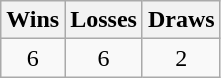<table class="wikitable">
<tr>
<th>Wins</th>
<th>Losses</th>
<th>Draws</th>
</tr>
<tr>
<td align=center>6</td>
<td align=center>6</td>
<td align=center>2</td>
</tr>
</table>
